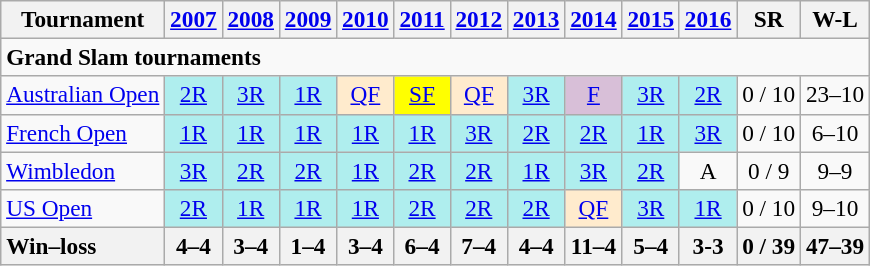<table class=wikitable style=text-align:center;font-size:97%>
<tr>
<th>Tournament</th>
<th><a href='#'>2007</a></th>
<th><a href='#'>2008</a></th>
<th><a href='#'>2009</a></th>
<th><a href='#'>2010</a></th>
<th><a href='#'>2011</a></th>
<th><a href='#'>2012</a></th>
<th><a href='#'>2013</a></th>
<th><a href='#'>2014</a></th>
<th><a href='#'>2015</a></th>
<th><a href='#'>2016</a></th>
<th>SR</th>
<th>W-L</th>
</tr>
<tr>
<td colspan=13 align=left><strong>Grand Slam tournaments</strong></td>
</tr>
<tr>
<td align=left><a href='#'>Australian Open</a></td>
<td bgcolor=afeeee><a href='#'>2R</a></td>
<td bgcolor=afeeee><a href='#'>3R</a></td>
<td bgcolor=afeeee><a href='#'>1R</a></td>
<td bgcolor=ffebcd><a href='#'>QF</a></td>
<td bgcolor=yellow><a href='#'>SF</a></td>
<td bgcolor=ffebcd><a href='#'>QF</a></td>
<td bgcolor=afeeee><a href='#'>3R</a></td>
<td bgcolor=thistle><a href='#'>F</a></td>
<td bgcolor=afeeee><a href='#'>3R</a></td>
<td bgcolor=afeeee><a href='#'>2R</a></td>
<td>0 / 10</td>
<td>23–10</td>
</tr>
<tr>
<td align=left><a href='#'>French Open</a></td>
<td bgcolor=afeeee><a href='#'>1R</a></td>
<td bgcolor=afeeee><a href='#'>1R</a></td>
<td bgcolor=afeeee><a href='#'>1R</a></td>
<td bgcolor=afeeee><a href='#'>1R</a></td>
<td bgcolor=afeeee><a href='#'>1R</a></td>
<td bgcolor=afeeee><a href='#'>3R</a></td>
<td bgcolor=afeeee><a href='#'>2R</a></td>
<td bgcolor=afeeee><a href='#'>2R</a></td>
<td bgcolor=afeeee><a href='#'>1R</a></td>
<td bgcolor=afeeee><a href='#'>3R</a></td>
<td>0 / 10</td>
<td>6–10</td>
</tr>
<tr>
<td align=left><a href='#'>Wimbledon</a></td>
<td bgcolor=afeeee><a href='#'>3R</a></td>
<td bgcolor=afeeee><a href='#'>2R</a></td>
<td bgcolor=afeeee><a href='#'>2R</a></td>
<td bgcolor=afeeee><a href='#'>1R</a></td>
<td bgcolor=afeeee><a href='#'>2R</a></td>
<td bgcolor=afeeee><a href='#'>2R</a></td>
<td bgcolor=afeeee><a href='#'>1R</a></td>
<td bgcolor=afeeee><a href='#'>3R</a></td>
<td bgcolor=afeeee><a href='#'>2R</a></td>
<td>A</td>
<td>0 / 9</td>
<td>9–9</td>
</tr>
<tr>
<td align=left><a href='#'>US Open</a></td>
<td bgcolor=afeeee><a href='#'>2R</a></td>
<td bgcolor=afeeee><a href='#'>1R</a></td>
<td bgcolor=afeeee><a href='#'>1R</a></td>
<td bgcolor=afeeee><a href='#'>1R</a></td>
<td bgcolor=afeeee><a href='#'>2R</a></td>
<td bgcolor=afeeee><a href='#'>2R</a></td>
<td bgcolor=afeeee><a href='#'>2R</a></td>
<td bgcolor=ffebcd><a href='#'>QF</a></td>
<td bgcolor=afeeee><a href='#'>3R</a></td>
<td bgcolor=afeeee><a href='#'>1R</a></td>
<td>0 / 10</td>
<td>9–10</td>
</tr>
<tr>
<th style=text-align:left>Win–loss</th>
<th>4–4</th>
<th>3–4</th>
<th>1–4</th>
<th>3–4</th>
<th>6–4</th>
<th>7–4</th>
<th>4–4</th>
<th>11–4</th>
<th>5–4</th>
<th>3-3</th>
<th>0 / 39</th>
<th>47–39</th>
</tr>
</table>
